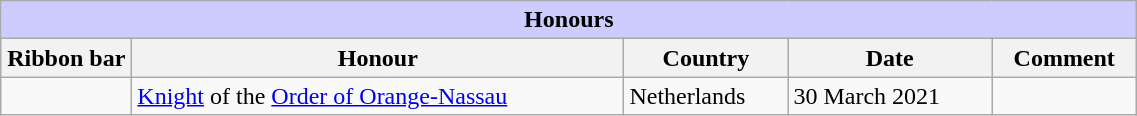<table class="wikitable" style="width:60%;">
<tr style="background:#ccf; text-align:center;">
<td colspan=5><strong>Honours</strong></td>
</tr>
<tr>
<th style="width:80px;">Ribbon bar</th>
<th>Honour</th>
<th>Country</th>
<th>Date</th>
<th>Comment</th>
</tr>
<tr>
<td></td>
<td><a href='#'>Knight</a> of the <a href='#'>Order of Orange-Nassau</a></td>
<td>Netherlands</td>
<td>30 March 2021</td>
<td></td>
</tr>
</table>
